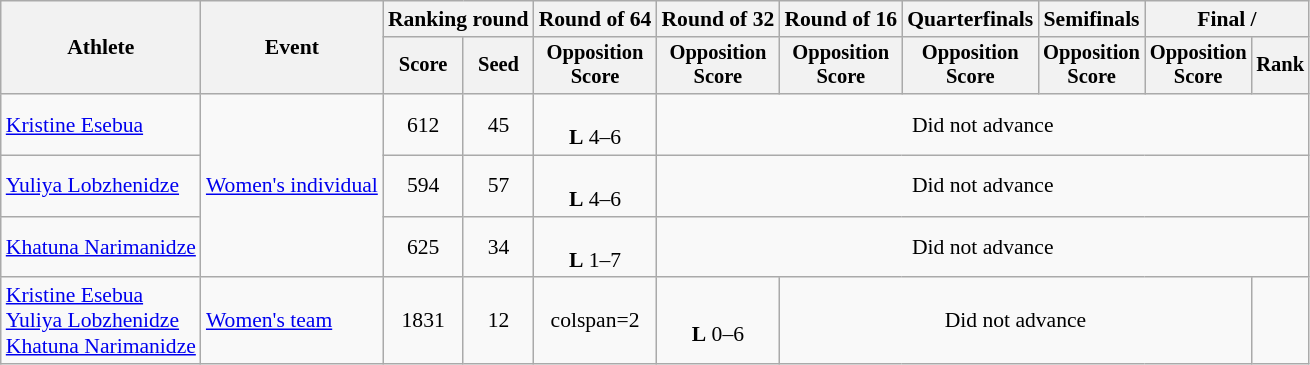<table class="wikitable" style="font-size:90%">
<tr>
<th rowspan=2>Athlete</th>
<th rowspan=2>Event</th>
<th colspan="2">Ranking round</th>
<th>Round of 64</th>
<th>Round of 32</th>
<th>Round of 16</th>
<th>Quarterfinals</th>
<th>Semifinals</th>
<th colspan="2">Final / </th>
</tr>
<tr style="font-size:95%">
<th>Score</th>
<th>Seed</th>
<th>Opposition<br>Score</th>
<th>Opposition<br>Score</th>
<th>Opposition<br>Score</th>
<th>Opposition<br>Score</th>
<th>Opposition<br>Score</th>
<th>Opposition<br>Score</th>
<th>Rank</th>
</tr>
<tr align=center>
<td align=left><a href='#'>Kristine Esebua</a></td>
<td align=left rowspan=3><a href='#'>Women's individual</a></td>
<td>612</td>
<td>45</td>
<td><br><strong>L</strong> 4–6</td>
<td colspan=6>Did not advance</td>
</tr>
<tr align=center>
<td align=left><a href='#'>Yuliya Lobzhenidze</a></td>
<td>594</td>
<td>57</td>
<td><br><strong>L</strong> 4–6</td>
<td colspan=6>Did not advance</td>
</tr>
<tr align=center>
<td align=left><a href='#'>Khatuna Narimanidze</a></td>
<td>625</td>
<td>34</td>
<td><br><strong>L</strong> 1–7</td>
<td colspan=6>Did not advance</td>
</tr>
<tr align=center>
<td align=left><a href='#'>Kristine Esebua</a><br><a href='#'>Yuliya Lobzhenidze</a><br><a href='#'>Khatuna Narimanidze</a></td>
<td align=left><a href='#'>Women's team</a></td>
<td>1831</td>
<td>12</td>
<td>colspan=2 </td>
<td><br><strong>L</strong> 0–6</td>
<td colspan=4>Did not advance</td>
</tr>
</table>
